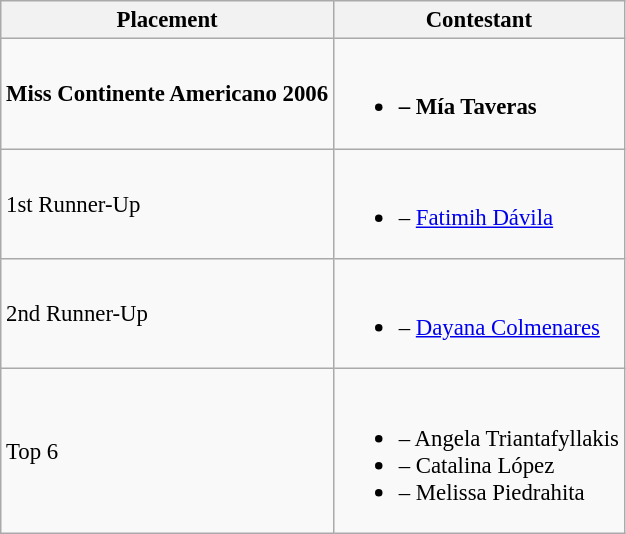<table class="wikitable sortable" style="font-size: 95%;">
<tr>
<th>Placement</th>
<th>Contestant</th>
</tr>
<tr>
<td><strong>Miss Continente Americano 2006</strong></td>
<td><br><ul><li><strong> – Mía Taveras</strong></li></ul></td>
</tr>
<tr>
<td>1st Runner-Up</td>
<td><br><ul><li> – <a href='#'>Fatimih Dávila</a></li></ul></td>
</tr>
<tr>
<td>2nd Runner-Up</td>
<td><br><ul><li> – <a href='#'>Dayana Colmenares</a></li></ul></td>
</tr>
<tr>
<td>Top 6</td>
<td><br><ul><li> – Angela Triantafyllakis</li><li> – Catalina López</li><li> – Melissa Piedrahita</li></ul></td>
</tr>
</table>
